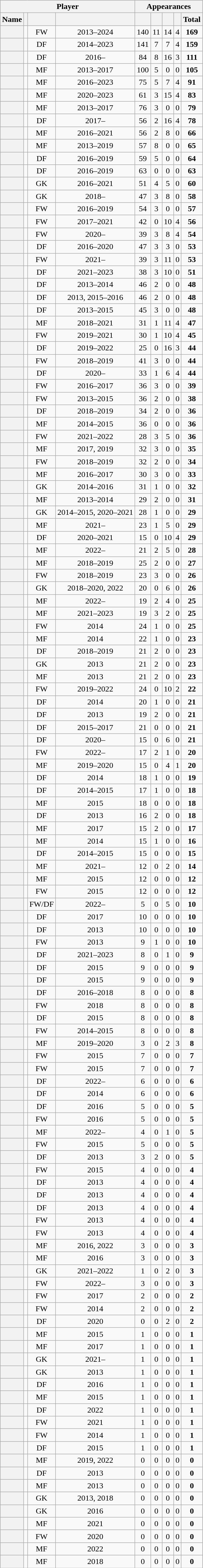<table class="wikitable plainrowheaders sortable" style="text-align:center;">
<tr>
<th colspan="4" scope="colgroup">Player</th>
<th colspan="5" scope="colgroup">Appearances</th>
</tr>
<tr>
<th scope="col">Name</th>
<th scope="col"></th>
<th scope="col"></th>
<th scope="col"></th>
<th scope="col"></th>
<th scope="col"></th>
<th scope="col"></th>
<th scope="col"></th>
<th scope="col">Total</th>
</tr>
<tr>
<th scope="row"></th>
<td></td>
<td>FW</td>
<td>2013–2024</td>
<td>140</td>
<td>11</td>
<td>14</td>
<td>4</td>
<td><strong>169</strong></td>
</tr>
<tr>
<th scope="row"><strong></strong></th>
<td></td>
<td>DF</td>
<td>2014–2023</td>
<td>141</td>
<td>7</td>
<td>7</td>
<td>4</td>
<td><strong>159</strong></td>
</tr>
<tr>
<th scope="row"><strong></strong></th>
<td></td>
<td>DF</td>
<td>2016–</td>
<td>84</td>
<td>8</td>
<td>16</td>
<td>3</td>
<td><strong>111</strong></td>
</tr>
<tr>
<th scope="row"></th>
<td></td>
<td>MF</td>
<td>2013–2017</td>
<td>100</td>
<td>5</td>
<td>0</td>
<td>0</td>
<td><strong>105</strong></td>
</tr>
<tr>
<th scope="row"></th>
<td></td>
<td>MF</td>
<td>2016–2023</td>
<td>75</td>
<td>5</td>
<td>7</td>
<td>4</td>
<td><strong>91</strong></td>
</tr>
<tr>
<th scope="row"></th>
<td></td>
<td>MF</td>
<td>2020–2023</td>
<td>61</td>
<td>3</td>
<td>15</td>
<td>4</td>
<td><strong>83</strong></td>
</tr>
<tr>
<th scope="row"></th>
<td></td>
<td>MF</td>
<td>2013–2017</td>
<td>76</td>
<td>3</td>
<td>0</td>
<td>0</td>
<td><strong>79</strong></td>
</tr>
<tr>
<th scope="row"></th>
<td></td>
<td>DF</td>
<td>2017–</td>
<td>56</td>
<td>2</td>
<td>16</td>
<td>4</td>
<td><strong>78</strong></td>
</tr>
<tr>
<th scope="row"></th>
<td></td>
<td>MF</td>
<td>2016–2021</td>
<td>56</td>
<td>2</td>
<td>8</td>
<td>0</td>
<td><strong>66</strong></td>
</tr>
<tr>
<th scope="row"></th>
<td></td>
<td>MF</td>
<td>2013–2019</td>
<td>57</td>
<td>8</td>
<td>0</td>
<td>0</td>
<td><strong>65</strong></td>
</tr>
<tr>
<th scope="row"></th>
<td></td>
<td>DF</td>
<td>2016–2019</td>
<td>59</td>
<td>5</td>
<td>0</td>
<td>0</td>
<td><strong>64</strong></td>
</tr>
<tr>
<th scope="row"></th>
<td></td>
<td>DF</td>
<td>2016–2019</td>
<td>63</td>
<td>0</td>
<td>0</td>
<td>0</td>
<td><strong>63</strong></td>
</tr>
<tr>
<th scope="row"></th>
<td></td>
<td>GK</td>
<td>2016–2021</td>
<td>51</td>
<td>4</td>
<td>5</td>
<td>0</td>
<td><strong>60</strong></td>
</tr>
<tr>
<th scope="row"><strong></strong></th>
<td></td>
<td>GK</td>
<td>2018–</td>
<td>47</td>
<td>3</td>
<td>8</td>
<td>0</td>
<td><strong>58</strong></td>
</tr>
<tr>
<th scope="row"></th>
<td></td>
<td>FW</td>
<td>2016–2019</td>
<td>54</td>
<td>3</td>
<td>0</td>
<td>0</td>
<td><strong>57</strong></td>
</tr>
<tr>
<th scope="row"></th>
<td></td>
<td>FW</td>
<td>2017–2021</td>
<td>42</td>
<td>0</td>
<td>10</td>
<td>4</td>
<td><strong>56</strong></td>
</tr>
<tr>
<th scope="row"><strong></strong></th>
<td></td>
<td>FW</td>
<td>2020–</td>
<td>39</td>
<td>3</td>
<td>8</td>
<td>4</td>
<td><strong>54</strong></td>
</tr>
<tr>
<th scope="row"></th>
<td></td>
<td>DF</td>
<td>2016–2020</td>
<td>47</td>
<td>3</td>
<td>3</td>
<td>0</td>
<td><strong>53</strong></td>
</tr>
<tr>
<th scope="row"><strong></strong></th>
<td></td>
<td>FW</td>
<td>2021–</td>
<td>39</td>
<td>3</td>
<td>11</td>
<td>0</td>
<td><strong>53</strong></td>
</tr>
<tr>
<th scope="row"><strong></strong></th>
<td></td>
<td>DF</td>
<td>2021–2023</td>
<td>38</td>
<td>3</td>
<td>10</td>
<td>0</td>
<td><strong>51</strong></td>
</tr>
<tr>
<th scope="row"></th>
<td></td>
<td>DF</td>
<td>2013–2014</td>
<td>46</td>
<td>2</td>
<td>0</td>
<td>0</td>
<td><strong>48</strong></td>
</tr>
<tr>
<th scope="row"></th>
<td></td>
<td>DF</td>
<td>2013, 2015–2016</td>
<td>46</td>
<td>2</td>
<td>0</td>
<td>0</td>
<td><strong>48</strong></td>
</tr>
<tr>
<th scope="row"></th>
<td></td>
<td>DF</td>
<td>2013–2015</td>
<td>45</td>
<td>3</td>
<td>0</td>
<td>0</td>
<td><strong>48</strong></td>
</tr>
<tr>
<th scope="row"></th>
<td></td>
<td>MF</td>
<td>2018–2021</td>
<td>31</td>
<td>1</td>
<td>11</td>
<td>4</td>
<td><strong>47</strong></td>
</tr>
<tr>
<th scope="row"></th>
<td></td>
<td>FW</td>
<td>2019–2021</td>
<td>30</td>
<td>1</td>
<td>10</td>
<td>4</td>
<td><strong>45</strong></td>
</tr>
<tr>
<th scope="row"></th>
<td></td>
<td>DF</td>
<td>2019–2022</td>
<td>25</td>
<td>0</td>
<td>16</td>
<td>3</td>
<td><strong>44</strong></td>
</tr>
<tr>
<th scope="row"></th>
<td></td>
<td>FW</td>
<td>2018–2019</td>
<td>41</td>
<td>3</td>
<td>0</td>
<td>0</td>
<td><strong>44</strong></td>
</tr>
<tr>
<th scope="row"><strong></strong></th>
<td></td>
<td>DF</td>
<td>2020–</td>
<td>33</td>
<td>1</td>
<td>6</td>
<td>4</td>
<td><strong>44</strong></td>
</tr>
<tr>
<th scope="row"></th>
<td></td>
<td>FW</td>
<td>2016–2017</td>
<td>36</td>
<td>3</td>
<td>0</td>
<td>0</td>
<td><strong>39</strong></td>
</tr>
<tr>
<th scope="row"></th>
<td></td>
<td>FW</td>
<td>2013–2015</td>
<td>36</td>
<td>2</td>
<td>0</td>
<td>0</td>
<td><strong>38</strong></td>
</tr>
<tr>
<th scope="row"></th>
<td></td>
<td>DF</td>
<td>2018–2019</td>
<td>34</td>
<td>2</td>
<td>0</td>
<td>0</td>
<td><strong>36</strong></td>
</tr>
<tr>
<th scope="row"></th>
<td></td>
<td>MF</td>
<td>2014–2015</td>
<td>36</td>
<td>0</td>
<td>0</td>
<td>0</td>
<td><strong>36</strong></td>
</tr>
<tr>
<th scope="row"></th>
<td></td>
<td>FW</td>
<td>2021–2022</td>
<td>28</td>
<td>3</td>
<td>5</td>
<td>0</td>
<td><strong>36</strong></td>
</tr>
<tr>
<th scope="row"></th>
<td></td>
<td>MF</td>
<td>2017, 2019</td>
<td>32</td>
<td>3</td>
<td>0</td>
<td>0</td>
<td><strong>35</strong></td>
</tr>
<tr>
<th scope="row"></th>
<td></td>
<td>FW</td>
<td>2018–2019</td>
<td>32</td>
<td>2</td>
<td>0</td>
<td>0</td>
<td><strong>34</strong></td>
</tr>
<tr>
<th scope="row"></th>
<td></td>
<td>MF</td>
<td>2016–2017</td>
<td>30</td>
<td>3</td>
<td>0</td>
<td>0</td>
<td><strong>33</strong></td>
</tr>
<tr>
<th scope="row"></th>
<td></td>
<td>GK</td>
<td>2014–2016</td>
<td>31</td>
<td>1</td>
<td>0</td>
<td>0</td>
<td><strong>32</strong></td>
</tr>
<tr>
<th scope="row"></th>
<td></td>
<td>MF</td>
<td>2013–2014</td>
<td>29</td>
<td>2</td>
<td>0</td>
<td>0</td>
<td><strong>31</strong></td>
</tr>
<tr>
<th scope="row"></th>
<td></td>
<td>GK</td>
<td>2014–2015, 2020–2021</td>
<td>28</td>
<td>1</td>
<td>0</td>
<td>0</td>
<td><strong>29</strong></td>
</tr>
<tr>
<th scope="row"><strong></strong></th>
<td></td>
<td>MF</td>
<td>2021–</td>
<td>23</td>
<td>1</td>
<td>5</td>
<td>0</td>
<td><strong>29</strong></td>
</tr>
<tr>
<th scope="row"></th>
<td></td>
<td>DF</td>
<td>2020–2021</td>
<td>15</td>
<td>0</td>
<td>10</td>
<td>4</td>
<td><strong>29</strong></td>
</tr>
<tr>
<th scope="row"><strong></strong></th>
<td></td>
<td>MF</td>
<td>2022–</td>
<td>21</td>
<td>2</td>
<td>5</td>
<td>0</td>
<td><strong>28</strong></td>
</tr>
<tr>
<th scope="row"></th>
<td></td>
<td>MF</td>
<td>2018–2019</td>
<td>25</td>
<td>2</td>
<td>0</td>
<td>0</td>
<td><strong>27</strong></td>
</tr>
<tr>
<th scope="row"></th>
<td></td>
<td>FW</td>
<td>2018–2019</td>
<td>23</td>
<td>3</td>
<td>0</td>
<td>0</td>
<td><strong>26</strong></td>
</tr>
<tr>
<th scope="row"></th>
<td></td>
<td>GK</td>
<td>2018–2020, 2022</td>
<td>20</td>
<td>0</td>
<td>6</td>
<td>0</td>
<td><strong>26</strong></td>
</tr>
<tr>
<th scope="row"><strong></strong></th>
<td></td>
<td>MF</td>
<td>2022–</td>
<td>19</td>
<td>2</td>
<td>4</td>
<td>0</td>
<td><strong>25</strong></td>
</tr>
<tr>
<th scope="row"><strong></strong></th>
<td></td>
<td>MF</td>
<td>2021–2023</td>
<td>19</td>
<td>3</td>
<td>2</td>
<td>0</td>
<td><strong>25</strong></td>
</tr>
<tr>
<th scope="row"></th>
<td></td>
<td>FW</td>
<td>2014</td>
<td>24</td>
<td>1</td>
<td>0</td>
<td>0</td>
<td><strong>25</strong></td>
</tr>
<tr>
<th scope="row"></th>
<td></td>
<td>MF</td>
<td>2014</td>
<td>22</td>
<td>1</td>
<td>0</td>
<td>0</td>
<td><strong>23</strong></td>
</tr>
<tr>
<th scope="row"></th>
<td></td>
<td>DF</td>
<td>2018–2019</td>
<td>21</td>
<td>2</td>
<td>0</td>
<td>0</td>
<td><strong>23</strong></td>
</tr>
<tr>
<th scope="row"></th>
<td></td>
<td>GK</td>
<td>2013</td>
<td>21</td>
<td>2</td>
<td>0</td>
<td>0</td>
<td><strong>23</strong></td>
</tr>
<tr>
<th scope="row"></th>
<td></td>
<td>MF</td>
<td>2013</td>
<td>21</td>
<td>2</td>
<td>0</td>
<td>0</td>
<td><strong>23</strong></td>
</tr>
<tr>
<th scope="row"></th>
<td></td>
<td>FW</td>
<td>2019–2022</td>
<td>24</td>
<td>0</td>
<td>10</td>
<td>2</td>
<td><strong>22</strong></td>
</tr>
<tr>
<th scope="row"></th>
<td></td>
<td>DF</td>
<td>2014</td>
<td>20</td>
<td>1</td>
<td>0</td>
<td>0</td>
<td><strong>21</strong></td>
</tr>
<tr>
<th scope="row"></th>
<td></td>
<td>DF</td>
<td>2013</td>
<td>19</td>
<td>2</td>
<td>0</td>
<td>0</td>
<td><strong>21</strong></td>
</tr>
<tr>
<th scope="row"></th>
<td></td>
<td>DF</td>
<td>2015–2017</td>
<td>21</td>
<td>0</td>
<td>0</td>
<td>0</td>
<td><strong>21</strong></td>
</tr>
<tr>
<th scope="row"><strong></strong></th>
<td></td>
<td>DF</td>
<td>2020–</td>
<td>15</td>
<td>0</td>
<td>6</td>
<td>0</td>
<td><strong>21</strong></td>
</tr>
<tr>
<th scope="row"><strong></strong></th>
<td></td>
<td>FW</td>
<td>2022–</td>
<td>17</td>
<td>2</td>
<td>1</td>
<td>0</td>
<td><strong>20</strong></td>
</tr>
<tr>
<th scope="row"></th>
<td></td>
<td>MF</td>
<td>2019–2020</td>
<td>15</td>
<td>0</td>
<td>4</td>
<td>1</td>
<td><strong>20</strong></td>
</tr>
<tr>
<th scope="row"></th>
<td></td>
<td>DF</td>
<td>2014</td>
<td>18</td>
<td>1</td>
<td>0</td>
<td>0</td>
<td><strong>19</strong></td>
</tr>
<tr>
<th scope="row"></th>
<td></td>
<td>DF</td>
<td>2014–2015</td>
<td>17</td>
<td>1</td>
<td>0</td>
<td>0</td>
<td><strong>18</strong></td>
</tr>
<tr>
<th scope="row"></th>
<td></td>
<td>MF</td>
<td>2015</td>
<td>18</td>
<td>0</td>
<td>0</td>
<td>0</td>
<td><strong>18</strong></td>
</tr>
<tr>
<th scope="row"></th>
<td></td>
<td>DF</td>
<td>2013</td>
<td>16</td>
<td>2</td>
<td>0</td>
<td>0</td>
<td><strong>18</strong></td>
</tr>
<tr>
<th scope="row"></th>
<td></td>
<td>MF</td>
<td>2017</td>
<td>15</td>
<td>2</td>
<td>0</td>
<td>0</td>
<td><strong>17</strong></td>
</tr>
<tr>
<th scope="row"></th>
<td></td>
<td>MF</td>
<td>2014</td>
<td>15</td>
<td>1</td>
<td>0</td>
<td>0</td>
<td><strong>16</strong></td>
</tr>
<tr>
<th scope="row"></th>
<td></td>
<td>DF</td>
<td>2014–2015</td>
<td>15</td>
<td>0</td>
<td>0</td>
<td>0</td>
<td><strong>15</strong></td>
</tr>
<tr>
<th scope="row"><strong></strong></th>
<td></td>
<td>MF</td>
<td>2021–</td>
<td>12</td>
<td>0</td>
<td>2</td>
<td>0</td>
<td><strong>14</strong></td>
</tr>
<tr>
<th scope="row"></th>
<td></td>
<td>MF</td>
<td>2015</td>
<td>12</td>
<td>0</td>
<td>0</td>
<td>0</td>
<td><strong>12</strong></td>
</tr>
<tr>
<th scope="row"></th>
<td></td>
<td>FW</td>
<td>2015</td>
<td>12</td>
<td>0</td>
<td>0</td>
<td>0</td>
<td><strong>12</strong></td>
</tr>
<tr>
<th scope="row"><strong></strong></th>
<td></td>
<td>FW/DF</td>
<td>2022–</td>
<td>5</td>
<td>0</td>
<td>5</td>
<td>0</td>
<td><strong>10</strong></td>
</tr>
<tr>
<th scope="row"></th>
<td></td>
<td>DF</td>
<td>2017</td>
<td>10</td>
<td>0</td>
<td>0</td>
<td>0</td>
<td><strong>10</strong></td>
</tr>
<tr>
<th scope="row"></th>
<td></td>
<td>DF</td>
<td>2013</td>
<td>10</td>
<td>0</td>
<td>0</td>
<td>0</td>
<td><strong>10</strong></td>
</tr>
<tr>
<th scope="row"></th>
<td></td>
<td>FW</td>
<td>2013</td>
<td>9</td>
<td>1</td>
<td>0</td>
<td>0</td>
<td><strong>10</strong></td>
</tr>
<tr>
<th scope="row"><strong></strong></th>
<td></td>
<td>DF</td>
<td>2021–2023</td>
<td>8</td>
<td>0</td>
<td>1</td>
<td>0</td>
<td><strong>9</strong></td>
</tr>
<tr>
<th scope="row"></th>
<td></td>
<td>DF</td>
<td>2015</td>
<td>9</td>
<td>0</td>
<td>0</td>
<td>0</td>
<td><strong>9</strong></td>
</tr>
<tr>
<th scope="row"></th>
<td></td>
<td>DF</td>
<td>2015</td>
<td>9</td>
<td>0</td>
<td>0</td>
<td>0</td>
<td><strong>9</strong></td>
</tr>
<tr>
<th scope="row"></th>
<td></td>
<td>DF</td>
<td>2016–2018</td>
<td>8</td>
<td>0</td>
<td>0</td>
<td>0</td>
<td><strong>8</strong></td>
</tr>
<tr>
<th scope="row"></th>
<td></td>
<td>FW</td>
<td>2018</td>
<td>8</td>
<td>0</td>
<td>0</td>
<td>0</td>
<td><strong>8</strong></td>
</tr>
<tr>
<th scope="row"></th>
<td></td>
<td>DF</td>
<td>2015</td>
<td>8</td>
<td>0</td>
<td>0</td>
<td>0</td>
<td><strong>8</strong></td>
</tr>
<tr>
<th scope="row"></th>
<td></td>
<td>FW</td>
<td>2014–2015</td>
<td>8</td>
<td>0</td>
<td>0</td>
<td>0</td>
<td><strong>8</strong></td>
</tr>
<tr>
<th scope="row"></th>
<td></td>
<td>MF</td>
<td>2019–2020</td>
<td>3</td>
<td>0</td>
<td>2</td>
<td>3</td>
<td><strong>8</strong></td>
</tr>
<tr>
<th scope="row"></th>
<td></td>
<td>FW</td>
<td>2015</td>
<td>7</td>
<td>0</td>
<td>0</td>
<td>0</td>
<td><strong>7</strong></td>
</tr>
<tr>
<th scope="row"></th>
<td></td>
<td>FW</td>
<td>2015</td>
<td>7</td>
<td>0</td>
<td>0</td>
<td>0</td>
<td><strong>7</strong></td>
</tr>
<tr>
<th scope="row"><strong></strong></th>
<td></td>
<td>DF</td>
<td>2022–</td>
<td>6</td>
<td>0</td>
<td>0</td>
<td>0</td>
<td><strong>6</strong></td>
</tr>
<tr>
<th scope="row"></th>
<td></td>
<td>DF</td>
<td>2014</td>
<td>6</td>
<td>0</td>
<td>0</td>
<td>0</td>
<td><strong>6</strong></td>
</tr>
<tr>
<th scope="row"></th>
<td></td>
<td>DF</td>
<td>2016</td>
<td>5</td>
<td>0</td>
<td>0</td>
<td>0</td>
<td><strong>5</strong></td>
</tr>
<tr>
<th scope="row"></th>
<td></td>
<td>FW</td>
<td>2016</td>
<td>5</td>
<td>0</td>
<td>0</td>
<td>0</td>
<td><strong>5</strong></td>
</tr>
<tr>
<th scope="row"><strong></strong></th>
<td></td>
<td>MF</td>
<td>2022–</td>
<td>4</td>
<td>0</td>
<td>1</td>
<td>0</td>
<td><strong>5</strong></td>
</tr>
<tr>
<th scope="row"></th>
<td></td>
<td>FW</td>
<td>2015</td>
<td>5</td>
<td>0</td>
<td>0</td>
<td>0</td>
<td><strong>5</strong></td>
</tr>
<tr>
<th scope="row"></th>
<td></td>
<td>DF</td>
<td>2013</td>
<td>3</td>
<td>2</td>
<td>0</td>
<td>0</td>
<td><strong>5</strong></td>
</tr>
<tr>
<th scope="row"></th>
<td></td>
<td>FW</td>
<td>2015</td>
<td>4</td>
<td>0</td>
<td>0</td>
<td>0</td>
<td><strong>4</strong></td>
</tr>
<tr>
<th scope="row"></th>
<td></td>
<td>DF</td>
<td>2013</td>
<td>4</td>
<td>0</td>
<td>0</td>
<td>0</td>
<td><strong>4</strong></td>
</tr>
<tr>
<th scope="row"></th>
<td></td>
<td>DF</td>
<td>2013</td>
<td>4</td>
<td>0</td>
<td>0</td>
<td>0</td>
<td><strong>4</strong></td>
</tr>
<tr>
<th scope="row"></th>
<td></td>
<td>DF</td>
<td>2013</td>
<td>4</td>
<td>0</td>
<td>0</td>
<td>0</td>
<td><strong>4</strong></td>
</tr>
<tr>
<th scope="row"></th>
<td></td>
<td>FW</td>
<td>2013</td>
<td>4</td>
<td>0</td>
<td>0</td>
<td>0</td>
<td><strong>4</strong></td>
</tr>
<tr>
<th scope="row"></th>
<td></td>
<td>FW</td>
<td>2013</td>
<td>4</td>
<td>0</td>
<td>0</td>
<td>0</td>
<td><strong>4</strong></td>
</tr>
<tr>
<th scope="row"></th>
<td></td>
<td>MF</td>
<td>2016, 2022</td>
<td>3</td>
<td>0</td>
<td>0</td>
<td>0</td>
<td><strong>3</strong></td>
</tr>
<tr>
<th scope="row"></th>
<td></td>
<td>MF</td>
<td>2016</td>
<td>3</td>
<td>0</td>
<td>0</td>
<td>0</td>
<td><strong>3</strong></td>
</tr>
<tr>
<th scope="row"></th>
<td></td>
<td>GK</td>
<td>2021–2022</td>
<td>1</td>
<td>0</td>
<td>2</td>
<td>0</td>
<td><strong>3</strong></td>
</tr>
<tr>
<th scope="row"><strong></strong></th>
<td></td>
<td>FW</td>
<td>2022–</td>
<td>3</td>
<td>0</td>
<td>0</td>
<td>0</td>
<td><strong>3</strong></td>
</tr>
<tr>
<th scope="row"></th>
<td></td>
<td>FW</td>
<td>2017</td>
<td>2</td>
<td>0</td>
<td>0</td>
<td>0</td>
<td><strong>2</strong></td>
</tr>
<tr>
<th scope="row"></th>
<td></td>
<td>FW</td>
<td>2014</td>
<td>2</td>
<td>0</td>
<td>0</td>
<td>0</td>
<td><strong>2</strong></td>
</tr>
<tr>
<th scope="row"></th>
<td></td>
<td>DF</td>
<td>2020</td>
<td>0</td>
<td>0</td>
<td>2</td>
<td>0</td>
<td><strong>2</strong></td>
</tr>
<tr>
<th scope="row"></th>
<td></td>
<td>MF</td>
<td>2015</td>
<td>1</td>
<td>0</td>
<td>0</td>
<td>0</td>
<td><strong>1</strong></td>
</tr>
<tr>
<th scope="row"></th>
<td></td>
<td>MF</td>
<td>2017</td>
<td>1</td>
<td>0</td>
<td>0</td>
<td>0</td>
<td><strong>1</strong></td>
</tr>
<tr>
<th scope="row"><strong></strong></th>
<td></td>
<td>GK</td>
<td>2021–</td>
<td>1</td>
<td>0</td>
<td>0</td>
<td>0</td>
<td><strong>1</strong></td>
</tr>
<tr>
<th scope="row"></th>
<td></td>
<td>GK</td>
<td>2013</td>
<td>1</td>
<td>0</td>
<td>0</td>
<td>0</td>
<td><strong>1</strong></td>
</tr>
<tr>
<th scope="row"></th>
<td></td>
<td>DF</td>
<td>2016</td>
<td>1</td>
<td>0</td>
<td>0</td>
<td>0</td>
<td><strong>1</strong></td>
</tr>
<tr>
<th scope="row"></th>
<td></td>
<td>MF</td>
<td>2015</td>
<td>1</td>
<td>0</td>
<td>0</td>
<td>0</td>
<td><strong>1</strong></td>
</tr>
<tr>
<th scope="row"></th>
<td></td>
<td>DF</td>
<td>2022</td>
<td>1</td>
<td>0</td>
<td>0</td>
<td>0</td>
<td><strong>1</strong></td>
</tr>
<tr>
<th scope="row"></th>
<td></td>
<td>FW</td>
<td>2021</td>
<td>1</td>
<td>0</td>
<td>0</td>
<td>0</td>
<td><strong>1</strong></td>
</tr>
<tr>
<th scope="row"></th>
<td></td>
<td>FW</td>
<td>2014</td>
<td>1</td>
<td>0</td>
<td>0</td>
<td>0</td>
<td><strong>1</strong></td>
</tr>
<tr>
<th scope="row"></th>
<td></td>
<td>DF</td>
<td>2015</td>
<td>1</td>
<td>0</td>
<td>0</td>
<td>0</td>
<td><strong>1</strong></td>
</tr>
<tr>
<th scope="row"></th>
<td></td>
<td>MF</td>
<td>2019, 2022</td>
<td>0</td>
<td>0</td>
<td>0</td>
<td>0</td>
<td><strong>0</strong></td>
</tr>
<tr>
<th scope="row"></th>
<td></td>
<td>DF</td>
<td>2013</td>
<td>0</td>
<td>0</td>
<td>0</td>
<td>0</td>
<td><strong>0</strong></td>
</tr>
<tr>
<th scope="row"></th>
<td></td>
<td>MF</td>
<td>2013</td>
<td>0</td>
<td>0</td>
<td>0</td>
<td>0</td>
<td><strong>0</strong></td>
</tr>
<tr>
<th scope="row"></th>
<td></td>
<td>GK</td>
<td>2013, 2018</td>
<td>0</td>
<td>0</td>
<td>0</td>
<td>0</td>
<td><strong>0</strong></td>
</tr>
<tr>
<th scope="row"></th>
<td></td>
<td>GK</td>
<td>2016</td>
<td>0</td>
<td>0</td>
<td>0</td>
<td>0</td>
<td><strong>0</strong></td>
</tr>
<tr>
<th scope="row"></th>
<td></td>
<td>MF</td>
<td>2021</td>
<td>0</td>
<td>0</td>
<td>0</td>
<td>0</td>
<td><strong>0</strong></td>
</tr>
<tr>
<th scope="row"></th>
<td></td>
<td>FW</td>
<td>2020</td>
<td>0</td>
<td>0</td>
<td>0</td>
<td>0</td>
<td><strong>0</strong></td>
</tr>
<tr>
<th scope="row"></th>
<td></td>
<td>MF</td>
<td>2022</td>
<td>0</td>
<td>0</td>
<td>0</td>
<td>0</td>
<td><strong>0</strong></td>
</tr>
<tr>
<th scope="row"></th>
<td></td>
<td>MF</td>
<td>2018</td>
<td>0</td>
<td>0</td>
<td>0</td>
<td>0</td>
<td><strong>0</strong></td>
</tr>
</table>
